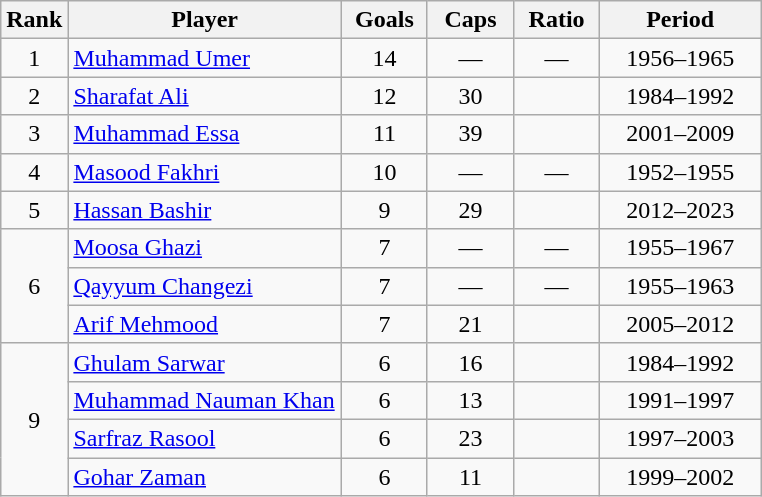<table class="wikitable sortable" style="text-align:center">
<tr>
<th width="30px">Rank</th>
<th style="width:175px;">Player</th>
<th width="50px">Goals</th>
<th width="50px">Caps</th>
<th width="50px">Ratio</th>
<th style="width:100px;">Period</th>
</tr>
<tr>
<td>1</td>
<td style="text-align:left;"><a href='#'>Muhammad Umer</a></td>
<td>14</td>
<td>—</td>
<td>—</td>
<td>1956–1965</td>
</tr>
<tr>
<td>2</td>
<td style="text-align:left;"><a href='#'>Sharafat Ali</a></td>
<td>12</td>
<td>30</td>
<td></td>
<td>1984–1992</td>
</tr>
<tr>
<td>3</td>
<td style="text-align:left;"><a href='#'>Muhammad Essa</a></td>
<td>11</td>
<td>39</td>
<td></td>
<td>2001–2009</td>
</tr>
<tr>
<td>4</td>
<td style="text-align:left;"><a href='#'>Masood Fakhri</a></td>
<td>10</td>
<td>—</td>
<td>—</td>
<td>1952–1955</td>
</tr>
<tr>
<td>5</td>
<td style="text-align:left;"><a href='#'>Hassan Bashir</a></td>
<td>9</td>
<td>29</td>
<td></td>
<td>2012–2023</td>
</tr>
<tr>
<td rowspan="3">6</td>
<td style="text-align:left;"><a href='#'>Moosa Ghazi</a></td>
<td>7</td>
<td>—</td>
<td>—</td>
<td>1955–1967</td>
</tr>
<tr>
<td style="text-align:left;"><a href='#'>Qayyum Changezi</a></td>
<td>7</td>
<td>—</td>
<td>—</td>
<td>1955–1963</td>
</tr>
<tr>
<td style="text-align:left;"><a href='#'>Arif Mehmood</a></td>
<td>7</td>
<td>21</td>
<td></td>
<td>2005–2012</td>
</tr>
<tr>
<td rowspan="4">9</td>
<td style="text-align:left;"><a href='#'>Ghulam Sarwar</a></td>
<td>6</td>
<td>16</td>
<td></td>
<td>1984–1992</td>
</tr>
<tr>
<td style="text-align:left;"><a href='#'>Muhammad Nauman Khan</a></td>
<td>6</td>
<td>13</td>
<td></td>
<td>1991–1997</td>
</tr>
<tr>
<td style="text-align:left;"><a href='#'>Sarfraz Rasool</a></td>
<td>6</td>
<td>23</td>
<td></td>
<td>1997–2003</td>
</tr>
<tr>
<td style="text-align:left;"><a href='#'>Gohar Zaman</a></td>
<td>6</td>
<td>11</td>
<td></td>
<td>1999–2002</td>
</tr>
</table>
